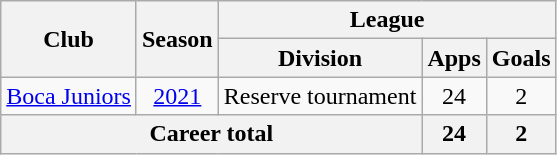<table class="wikitable" style="text-align: center">
<tr>
<th rowspan="2">Club</th>
<th rowspan="2">Season</th>
<th colspan="3">League</th>
</tr>
<tr>
<th>Division</th>
<th>Apps</th>
<th>Goals</th>
</tr>
<tr>
<td><a href='#'>Boca Juniors</a></td>
<td><a href='#'>2021</a></td>
<td>Reserve tournament</td>
<td>24</td>
<td>2</td>
</tr>
<tr>
<th colspan=3>Career total</th>
<th>24</th>
<th>2</th>
</tr>
</table>
